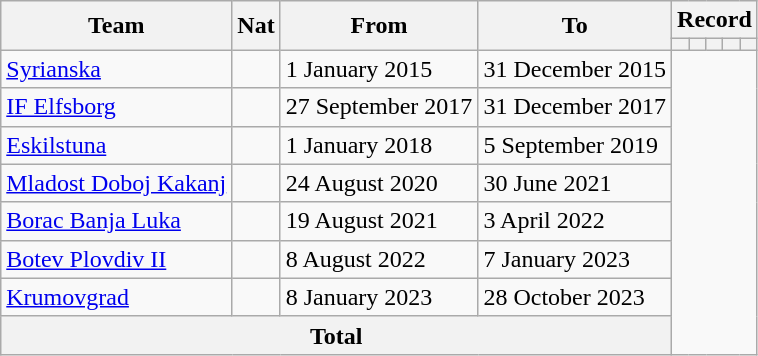<table class="wikitable" style="text-align: center">
<tr>
<th rowspan=2>Team</th>
<th rowspan=2>Nat</th>
<th rowspan=2>From</th>
<th rowspan=2>To</th>
<th colspan=5>Record</th>
</tr>
<tr>
<th></th>
<th></th>
<th></th>
<th></th>
<th></th>
</tr>
<tr>
<td align=left><a href='#'>Syrianska</a></td>
<td></td>
<td align=left>1 January 2015</td>
<td align=left>31 December 2015<br></td>
</tr>
<tr>
<td align=left><a href='#'>IF Elfsborg</a></td>
<td></td>
<td align=left>27 September 2017</td>
<td align=left>31 December 2017<br></td>
</tr>
<tr>
<td align=left><a href='#'>Eskilstuna</a></td>
<td></td>
<td align=left>1 January 2018</td>
<td align=left>5 September 2019<br></td>
</tr>
<tr>
<td align=left><a href='#'>Mladost Doboj Kakanj</a></td>
<td></td>
<td align=left>24 August 2020</td>
<td align=left>30 June 2021<br></td>
</tr>
<tr>
<td align=left><a href='#'>Borac Banja Luka</a></td>
<td></td>
<td align=left>19 August 2021</td>
<td align=left>3 April 2022<br></td>
</tr>
<tr>
<td align=left><a href='#'>Botev Plovdiv II</a></td>
<td></td>
<td align=left>8 August 2022</td>
<td align=left>7 January 2023<br></td>
</tr>
<tr>
<td align=left><a href='#'>Krumovgrad</a></td>
<td></td>
<td align=left>8 January 2023</td>
<td align=left>28 October 2023<br></td>
</tr>
<tr>
<th colspan=4>Total<br></th>
</tr>
</table>
